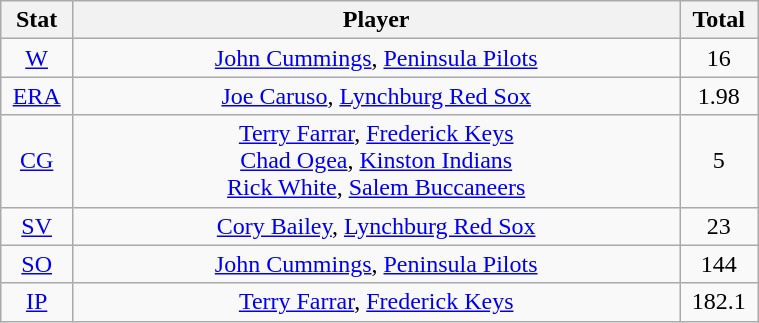<table class="wikitable" width="40%" style="text-align:center;">
<tr>
<th width="5%">Stat</th>
<th width="60%">Player</th>
<th width="5%">Total</th>
</tr>
<tr>
<td><a href='#'>W</a></td>
<td><a href='#'>John Cummings</a>, <a href='#'>Peninsula Pilots</a></td>
<td>16</td>
</tr>
<tr>
<td><a href='#'>ERA</a></td>
<td><a href='#'>Joe Caruso</a>, <a href='#'>Lynchburg Red Sox</a></td>
<td>1.98</td>
</tr>
<tr>
<td><a href='#'>CG</a></td>
<td><a href='#'>Terry Farrar</a>, <a href='#'>Frederick Keys</a> <br> <a href='#'>Chad Ogea</a>, <a href='#'>Kinston Indians</a> <br> <a href='#'>Rick White</a>, <a href='#'>Salem Buccaneers</a></td>
<td>5</td>
</tr>
<tr>
<td><a href='#'>SV</a></td>
<td><a href='#'>Cory Bailey</a>, <a href='#'>Lynchburg Red Sox</a></td>
<td>23</td>
</tr>
<tr>
<td><a href='#'>SO</a></td>
<td><a href='#'>John Cummings</a>, <a href='#'>Peninsula Pilots</a></td>
<td>144</td>
</tr>
<tr>
<td><a href='#'>IP</a></td>
<td><a href='#'>Terry Farrar</a>, <a href='#'>Frederick Keys</a></td>
<td>182.1</td>
</tr>
</table>
